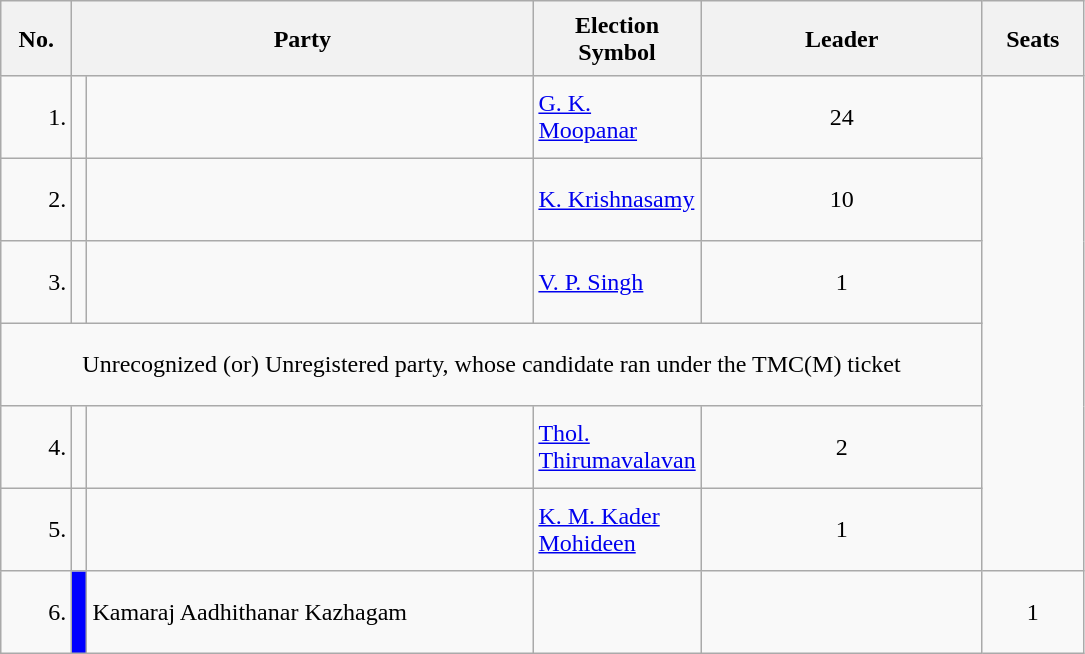<table class="wikitable">
<tr style="height: 50px;">
<th scope="col" style="width:40px;">No.<br></th>
<th scope="col" style="width:300px;"colspan="2">Party</th>
<th scope="col" style="width:80px;">Election Symbol</th>
<th scope="col" style="width:180px;">Leader</th>
<th scope="col" style="width:60px;">Seats</th>
</tr>
<tr style="height: 55px;">
<td style="text-align:right;">1.</td>
<td></td>
<td style="text-align:center;"></td>
<td><a href='#'>G. K. Moopanar</a></td>
<td style="text-align:center;">24</td>
</tr>
<tr style="height: 55px;">
<td style="text-align:right;">2.</td>
<td></td>
<td style="text-align:center;"></td>
<td><a href='#'>K. Krishnasamy</a></td>
<td style="text-align:center;">10</td>
</tr>
<tr style="height: 55px;">
<td style="text-align:right;">3.</td>
<td></td>
<td style="text-align:center;"></td>
<td><a href='#'>V. P. Singh</a></td>
<td style="text-align:center;">1</td>
</tr>
<tr style="height: 55px;">
<td colspan = "5" align = "center">Unrecognized (or) Unregistered party, whose candidate ran under the TMC(M) ticket</td>
</tr>
<tr style="height: 55px;">
<td style="text-align:right;">4.</td>
<td></td>
<td style="text-align:center;"></td>
<td><a href='#'>Thol. Thirumavalavan</a></td>
<td style="text-align:center;">2</td>
</tr>
<tr style="height: 55px;">
<td style="text-align:right;">5.</td>
<td></td>
<td style="text-align:center;"></td>
<td><a href='#'>K. M. Kader Mohideen</a></td>
<td style="text-align:center;">1</td>
</tr>
<tr style="height: 55px;">
<td style="text-align:right;">6.</td>
<td style="background-color: blue;"></td>
<td>Kamaraj Aadhithanar Kazhagam</td>
<td style="text-align:center;"></td>
<td></td>
<td style="text-align:center;">1</td>
</tr>
</table>
